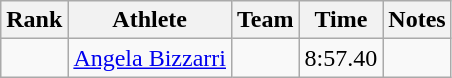<table class="wikitable sortable">
<tr>
<th>Rank</th>
<th>Athlete</th>
<th>Team</th>
<th>Time</th>
<th>Notes</th>
</tr>
<tr>
<td align=center></td>
<td><a href='#'>Angela Bizzarri</a></td>
<td></td>
<td>8:57.40</td>
<td></td>
</tr>
</table>
